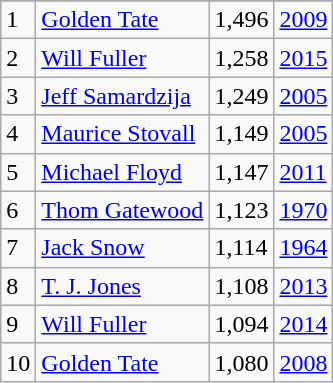<table class="wikitable">
<tr>
</tr>
<tr>
<td>1</td>
<td><a href='#'>Golden Tate</a></td>
<td>1,496</td>
<td><a href='#'>2009</a></td>
</tr>
<tr>
<td>2</td>
<td><a href='#'>Will Fuller</a></td>
<td>1,258</td>
<td><a href='#'>2015</a></td>
</tr>
<tr>
<td>3</td>
<td><a href='#'>Jeff Samardzija</a></td>
<td>1,249</td>
<td><a href='#'>2005</a></td>
</tr>
<tr>
<td>4</td>
<td><a href='#'>Maurice Stovall</a></td>
<td>1,149</td>
<td><a href='#'>2005</a></td>
</tr>
<tr>
<td>5</td>
<td><a href='#'>Michael Floyd</a></td>
<td>1,147</td>
<td><a href='#'>2011</a></td>
</tr>
<tr>
<td>6</td>
<td><a href='#'>Thom Gatewood</a></td>
<td>1,123</td>
<td><a href='#'>1970</a></td>
</tr>
<tr>
<td>7</td>
<td><a href='#'>Jack Snow</a></td>
<td>1,114</td>
<td><a href='#'>1964</a></td>
</tr>
<tr>
<td>8</td>
<td><a href='#'>T. J. Jones</a></td>
<td>1,108</td>
<td><a href='#'>2013</a></td>
</tr>
<tr>
<td>9</td>
<td><a href='#'>Will Fuller</a></td>
<td>1,094</td>
<td><a href='#'>2014</a></td>
</tr>
<tr>
<td>10</td>
<td><a href='#'>Golden Tate</a></td>
<td>1,080</td>
<td><a href='#'>2008</a></td>
</tr>
</table>
